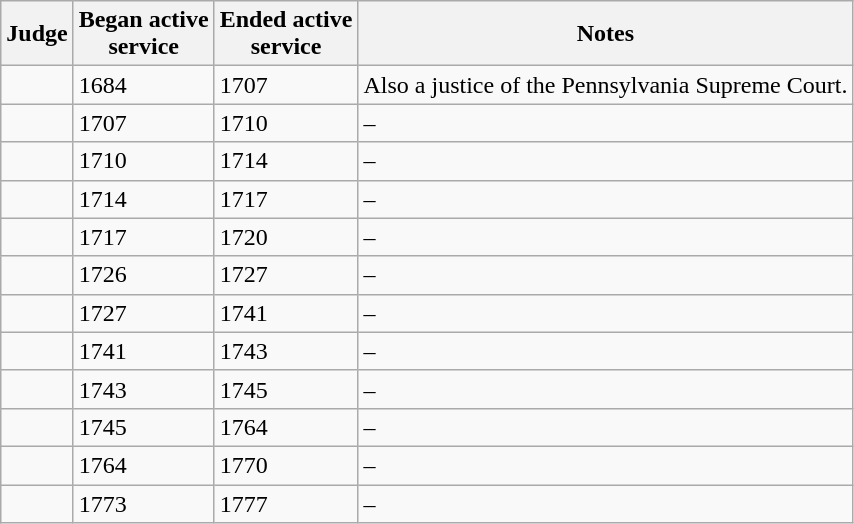<table class="sortable wikitable">
<tr>
<th>Judge</th>
<th>Began active<br>service</th>
<th>Ended active<br>service</th>
<th>Notes</th>
</tr>
<tr>
<td></td>
<td>1684</td>
<td>1707</td>
<td>Also a justice of the Pennsylvania Supreme Court.</td>
</tr>
<tr>
<td></td>
<td>1707</td>
<td>1710</td>
<td>–</td>
</tr>
<tr>
<td></td>
<td>1710</td>
<td>1714</td>
<td>–</td>
</tr>
<tr>
<td></td>
<td>1714</td>
<td>1717</td>
<td>–</td>
</tr>
<tr>
<td></td>
<td>1717</td>
<td>1720</td>
<td>–</td>
</tr>
<tr>
<td></td>
<td>1726</td>
<td>1727</td>
<td>–</td>
</tr>
<tr>
<td></td>
<td>1727</td>
<td>1741</td>
<td>–</td>
</tr>
<tr>
<td></td>
<td>1741</td>
<td>1743</td>
<td>–</td>
</tr>
<tr>
<td></td>
<td>1743</td>
<td>1745</td>
<td>–</td>
</tr>
<tr>
<td></td>
<td>1745</td>
<td>1764</td>
<td>–</td>
</tr>
<tr>
<td></td>
<td>1764</td>
<td>1770</td>
<td>–</td>
</tr>
<tr>
<td></td>
<td>1773</td>
<td>1777</td>
<td>–</td>
</tr>
</table>
